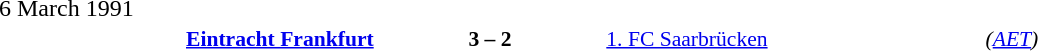<table width=100% cellspacing=1>
<tr>
<th width=20%></th>
<th width=12%></th>
<th width=20%></th>
<th></th>
</tr>
<tr>
<td>6 March 1991</td>
</tr>
<tr style=font-size:90%>
<td align=right><strong><a href='#'>Eintracht Frankfurt</a></strong></td>
<td align=center><strong>3 – 2</strong></td>
<td><a href='#'>1. FC Saarbrücken</a></td>
<td><em>(<a href='#'>AET</a>)</em></td>
</tr>
</table>
